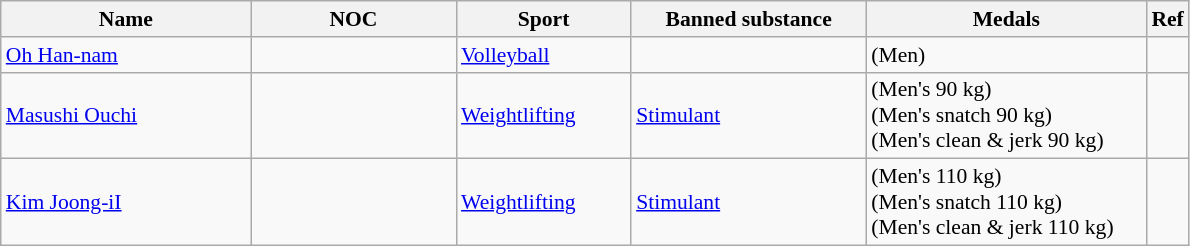<table class="wikitable sortable" style="font-size:90%;">
<tr>
<th width="160">Name</th>
<th width="130">NOC</th>
<th width="110">Sport</th>
<th width="150">Banned substance</th>
<th width="180">Medals</th>
<th width="20">Ref</th>
</tr>
<tr>
<td><a href='#'>Oh Han-nam</a></td>
<td></td>
<td><a href='#'>Volleyball</a></td>
<td></td>
<td> (Men)</td>
<td></td>
</tr>
<tr>
<td><a href='#'>Masushi Ouchi</a></td>
<td></td>
<td><a href='#'>Weightlifting</a></td>
<td><a href='#'>Stimulant</a></td>
<td> (Men's 90 kg)<br> (Men's snatch 90 kg)<br> (Men's clean & jerk 90 kg)</td>
<td></td>
</tr>
<tr>
<td><a href='#'>Kim Joong-iI</a></td>
<td></td>
<td><a href='#'>Weightlifting</a></td>
<td><a href='#'>Stimulant</a></td>
<td> (Men's 110 kg)<br> (Men's snatch 110 kg)<br> (Men's clean & jerk 110 kg)</td>
<td></td>
</tr>
</table>
